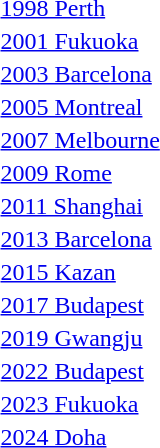<table>
<tr>
<td><a href='#'>1998 Perth</a></td>
<td></td>
<td></td>
<td></td>
</tr>
<tr>
<td><a href='#'>2001 Fukuoka</a></td>
<td></td>
<td></td>
<td></td>
</tr>
<tr>
<td><a href='#'>2003 Barcelona</a></td>
<td></td>
<td></td>
<td></td>
</tr>
<tr>
<td><a href='#'>2005 Montreal</a></td>
<td></td>
<td></td>
<td></td>
</tr>
<tr>
<td><a href='#'>2007 Melbourne</a></td>
<td></td>
<td></td>
<td></td>
</tr>
<tr>
<td><a href='#'>2009 Rome</a></td>
<td></td>
<td></td>
<td></td>
</tr>
<tr>
<td><a href='#'>2011 Shanghai</a></td>
<td></td>
<td></td>
<td></td>
</tr>
<tr>
<td><a href='#'>2013 Barcelona</a></td>
<td></td>
<td></td>
<td></td>
</tr>
<tr>
<td><a href='#'>2015 Kazan</a></td>
<td></td>
<td></td>
<td></td>
</tr>
<tr>
<td><a href='#'>2017 Budapest</a></td>
<td></td>
<td></td>
<td></td>
</tr>
<tr>
<td><a href='#'>2019 Gwangju</a></td>
<td></td>
<td></td>
<td></td>
</tr>
<tr>
<td><a href='#'>2022 Budapest</a></td>
<td></td>
<td></td>
<td></td>
</tr>
<tr>
<td><a href='#'>2023 Fukuoka</a></td>
<td></td>
<td></td>
<td></td>
</tr>
<tr>
<td><a href='#'>2024 Doha</a></td>
<td></td>
<td></td>
<td></td>
</tr>
</table>
